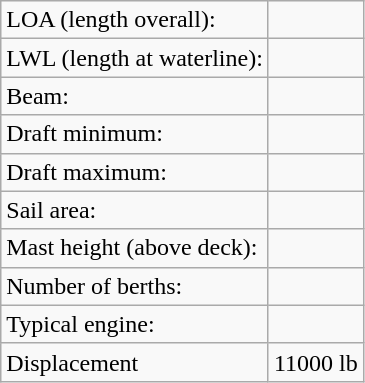<table class="wikitable">
<tr>
<td>LOA (length overall):</td>
<td></td>
</tr>
<tr>
<td>LWL (length at waterline):</td>
<td></td>
</tr>
<tr>
<td>Beam:</td>
<td></td>
</tr>
<tr>
<td>Draft minimum:</td>
<td></td>
</tr>
<tr>
<td>Draft maximum:</td>
<td></td>
</tr>
<tr>
<td>Sail area:</td>
<td></td>
</tr>
<tr>
<td>Mast height (above deck):</td>
<td></td>
</tr>
<tr>
<td>Number of berths:</td>
<td></td>
</tr>
<tr>
<td>Typical engine:</td>
<td></td>
</tr>
<tr>
<td>Displacement</td>
<td>11000 lb</td>
</tr>
</table>
